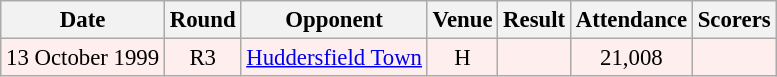<table class="wikitable sortable" style="font-size:95%; text-align:center">
<tr>
<th>Date</th>
<th>Round</th>
<th>Opponent</th>
<th>Venue</th>
<th>Result</th>
<th>Attendance</th>
<th>Scorers</th>
</tr>
<tr style="background:#fee;">
<td>13 October 1999</td>
<td>R3</td>
<td><a href='#'>Huddersfield Town</a></td>
<td>H</td>
<td></td>
<td>21,008</td>
<td></td>
</tr>
</table>
